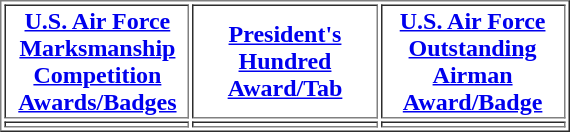<table align="center" border="1"  cellpadding="1" width="30%">
<tr>
<th width="33%" style="background:white;"><a href='#'>U.S. Air Force Marksmanship Competition Awards/Badges</a></th>
<th width="33%" style="background:white;"><a href='#'>President's Hundred Award/Tab</a></th>
<th width="33%" style="background:white;"><a href='#'>U.S. Air Force Outstanding Airman Award/Badge</a></th>
</tr>
<tr>
<td></td>
<td></td>
<td></td>
</tr>
</table>
